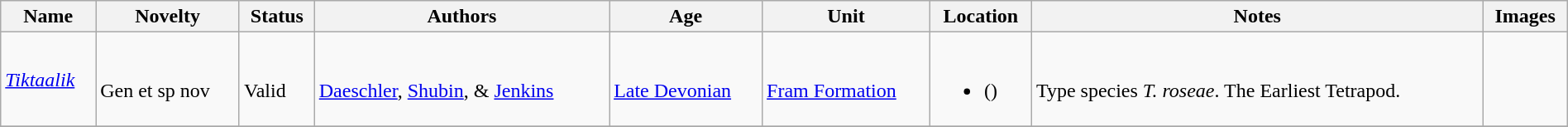<table class="wikitable sortable" align="center" width="100%">
<tr>
<th>Name</th>
<th>Novelty</th>
<th>Status</th>
<th>Authors</th>
<th>Age</th>
<th>Unit</th>
<th>Location</th>
<th>Notes</th>
<th>Images</th>
</tr>
<tr>
<td><em><a href='#'>Tiktaalik</a></em></td>
<td><br>Gen et sp nov</td>
<td><br>Valid</td>
<td><br><a href='#'>Daeschler</a>, <a href='#'>Shubin</a>, & <a href='#'>Jenkins</a></td>
<td><br><a href='#'>Late Devonian</a></td>
<td><br><a href='#'>Fram Formation</a></td>
<td><br><ul><li> ()</li></ul></td>
<td><br>Type species <em>T. roseae</em>. The Earliest Tetrapod.</td>
<td></td>
</tr>
<tr>
</tr>
</table>
